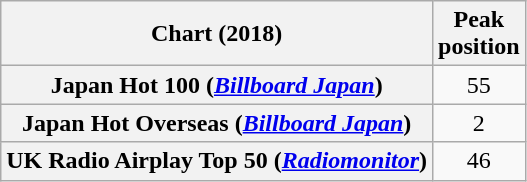<table class="wikitable plainrowheaders" style="text-align:center">
<tr>
<th scope="col">Chart (2018)</th>
<th scope="col">Peak<br>position</th>
</tr>
<tr>
<th scope="row">Japan Hot 100 (<em><a href='#'>Billboard Japan</a></em>)</th>
<td>55</td>
</tr>
<tr>
<th scope="row">Japan Hot Overseas (<em><a href='#'>Billboard Japan</a></em>)</th>
<td>2</td>
</tr>
<tr>
<th scope="row">UK Radio Airplay Top 50 (<em><a href='#'>Radiomonitor</a></em>)</th>
<td>46</td>
</tr>
</table>
